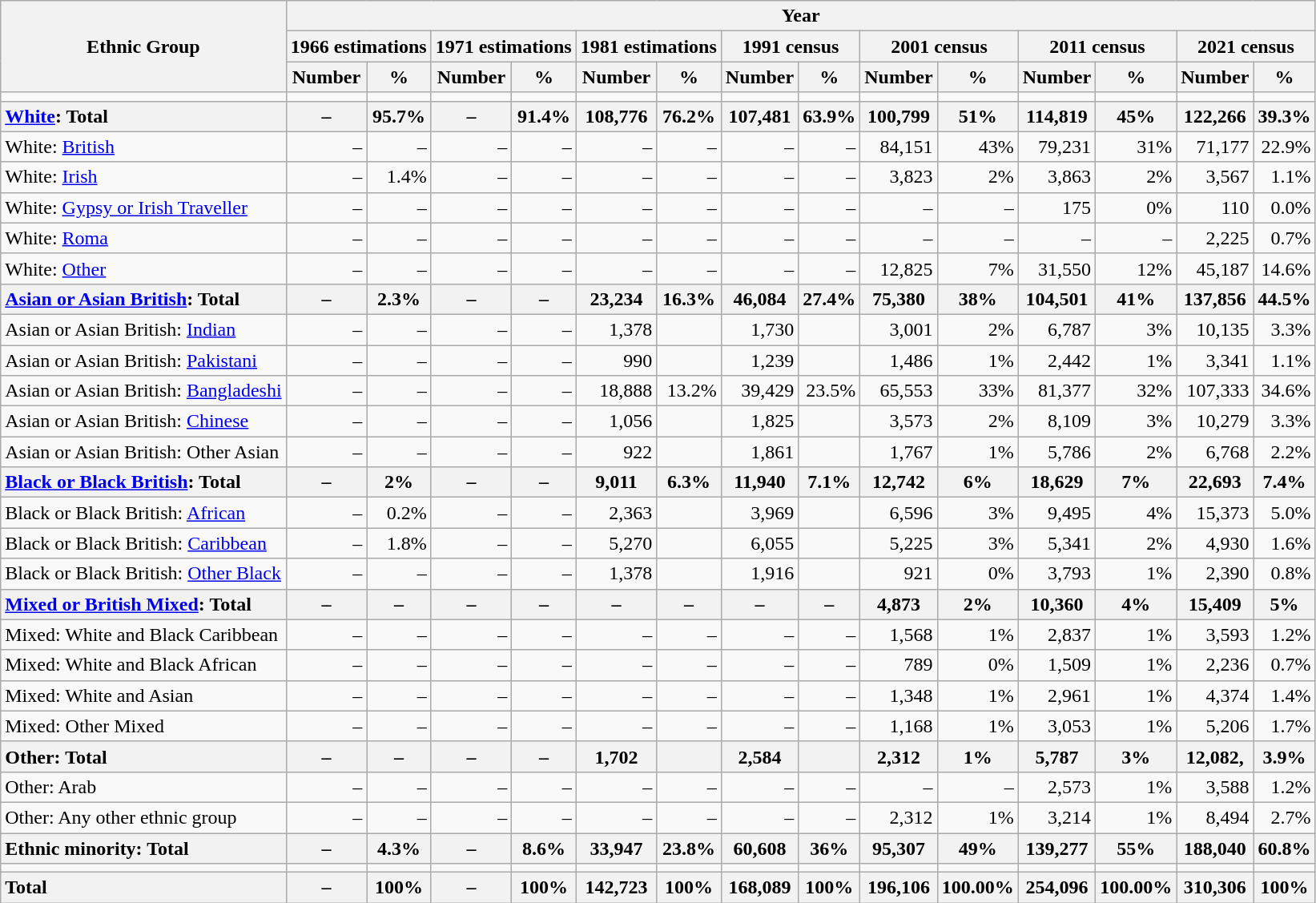<table class="wikitable sortable" style="text-align:right">
<tr>
<th rowspan="3">Ethnic Group</th>
<th colspan="14">Year</th>
</tr>
<tr>
<th colspan="2">1966 estimations</th>
<th colspan="2">1971 estimations</th>
<th colspan="2">1981 estimations</th>
<th colspan="2">1991 census</th>
<th colspan="2">2001 census</th>
<th colspan="2">2011 census</th>
<th colspan="2">2021 census</th>
</tr>
<tr>
<th>Number</th>
<th>%</th>
<th>Number</th>
<th>%</th>
<th>Number</th>
<th>%</th>
<th>Number</th>
<th>%</th>
<th>Number</th>
<th>%</th>
<th>Number</th>
<th>%</th>
<th>Number</th>
<th>%</th>
</tr>
<tr>
<td></td>
<td></td>
<td></td>
<td></td>
<td></td>
<td></td>
<td></td>
<td></td>
<td></td>
<td></td>
<td></td>
<td></td>
<td></td>
<td></td>
<td></td>
</tr>
<tr>
<th style="text-align:left"><a href='#'>White</a>: Total</th>
<th>–</th>
<th>95.7%</th>
<th>–</th>
<th>91.4%</th>
<th>108,776</th>
<th>76.2%</th>
<th>107,481</th>
<th>63.9%</th>
<th>100,799</th>
<th>51%</th>
<th>114,819</th>
<th>45%</th>
<th>122,266</th>
<th>39.3%</th>
</tr>
<tr>
<td style="text-align:left">White: <a href='#'>British</a></td>
<td>–</td>
<td>–</td>
<td>–</td>
<td>–</td>
<td>–</td>
<td>–</td>
<td>–</td>
<td>–</td>
<td>84,151</td>
<td>43%</td>
<td>79,231</td>
<td>31%</td>
<td>71,177</td>
<td>22.9%</td>
</tr>
<tr>
<td style="text-align:left">White: <a href='#'>Irish</a></td>
<td>–</td>
<td>1.4%</td>
<td>–</td>
<td>–</td>
<td>–</td>
<td>–</td>
<td>–</td>
<td>–</td>
<td>3,823</td>
<td>2%</td>
<td>3,863</td>
<td>2%</td>
<td>3,567</td>
<td>1.1%</td>
</tr>
<tr>
<td style="text-align:left">White: <a href='#'>Gypsy or Irish Traveller</a></td>
<td>–</td>
<td>–</td>
<td>–</td>
<td>–</td>
<td>–</td>
<td>–</td>
<td>–</td>
<td>–</td>
<td>–</td>
<td>–</td>
<td>175</td>
<td>0%</td>
<td>110</td>
<td>0.0%</td>
</tr>
<tr>
<td style="text-align:left">White: <a href='#'>Roma</a></td>
<td>–</td>
<td>–</td>
<td>–</td>
<td>–</td>
<td>–</td>
<td>–</td>
<td>–</td>
<td>–</td>
<td>–</td>
<td>–</td>
<td>–</td>
<td>–</td>
<td>2,225</td>
<td>0.7%</td>
</tr>
<tr>
<td style="text-align:left">White: <a href='#'>Other</a></td>
<td>–</td>
<td>–</td>
<td>–</td>
<td>–</td>
<td>–</td>
<td>–</td>
<td>–</td>
<td>–</td>
<td>12,825</td>
<td>7%</td>
<td>31,550</td>
<td>12%</td>
<td>45,187</td>
<td>14.6%</td>
</tr>
<tr>
<th style="text-align:left"><a href='#'>Asian or Asian British</a>: Total</th>
<th>–</th>
<th>2.3%</th>
<th>–</th>
<th>–</th>
<th>23,234</th>
<th>16.3%</th>
<th>46,084</th>
<th>27.4%</th>
<th>75,380</th>
<th>38%</th>
<th>104,501</th>
<th>41%</th>
<th>137,856</th>
<th>44.5%</th>
</tr>
<tr>
<td style="text-align:left">Asian or Asian British: <a href='#'>Indian</a></td>
<td>–</td>
<td>–</td>
<td>–</td>
<td>–</td>
<td>1,378</td>
<td></td>
<td>1,730</td>
<td></td>
<td>3,001</td>
<td>2%</td>
<td>6,787</td>
<td>3%</td>
<td>10,135</td>
<td>3.3%</td>
</tr>
<tr>
<td style="text-align:left">Asian or Asian British: <a href='#'>Pakistani</a></td>
<td>–</td>
<td>–</td>
<td>–</td>
<td>–</td>
<td>990</td>
<td></td>
<td>1,239</td>
<td></td>
<td>1,486</td>
<td>1%</td>
<td>2,442</td>
<td>1%</td>
<td>3,341</td>
<td>1.1%</td>
</tr>
<tr>
<td style="text-align:left">Asian or Asian British: <a href='#'>Bangladeshi</a></td>
<td>–</td>
<td>–</td>
<td>–</td>
<td>–</td>
<td>18,888</td>
<td>13.2%</td>
<td>39,429</td>
<td>23.5%</td>
<td>65,553</td>
<td>33%</td>
<td>81,377</td>
<td>32%</td>
<td>107,333</td>
<td>34.6%</td>
</tr>
<tr>
<td style="text-align:left">Asian or Asian British: <a href='#'>Chinese</a></td>
<td>–</td>
<td>–</td>
<td>–</td>
<td>–</td>
<td>1,056</td>
<td></td>
<td>1,825</td>
<td></td>
<td>3,573</td>
<td>2%</td>
<td>8,109</td>
<td>3%</td>
<td>10,279</td>
<td>3.3%</td>
</tr>
<tr>
<td style="text-align:left">Asian or Asian British: Other Asian</td>
<td>–</td>
<td>–</td>
<td>–</td>
<td>–</td>
<td>922</td>
<td></td>
<td>1,861</td>
<td></td>
<td>1,767</td>
<td>1%</td>
<td>5,786</td>
<td>2%</td>
<td>6,768</td>
<td>2.2%</td>
</tr>
<tr>
<th style="text-align:left"><a href='#'>Black or Black British</a>: Total</th>
<th>–</th>
<th>2%</th>
<th>–</th>
<th>–</th>
<th>9,011</th>
<th>6.3%</th>
<th>11,940</th>
<th>7.1%</th>
<th>12,742</th>
<th>6%</th>
<th>18,629</th>
<th>7%</th>
<th>22,693</th>
<th>7.4%</th>
</tr>
<tr>
<td style="text-align:left">Black or Black British: <a href='#'>African</a></td>
<td>–</td>
<td>0.2%</td>
<td>–</td>
<td>–</td>
<td>2,363</td>
<td></td>
<td>3,969</td>
<td></td>
<td>6,596</td>
<td>3%</td>
<td>9,495</td>
<td>4%</td>
<td>15,373</td>
<td>5.0%</td>
</tr>
<tr>
<td style="text-align:left">Black or Black British: <a href='#'>Caribbean</a></td>
<td>–</td>
<td>1.8%</td>
<td>–</td>
<td>–</td>
<td>5,270</td>
<td></td>
<td>6,055</td>
<td></td>
<td>5,225</td>
<td>3%</td>
<td>5,341</td>
<td>2%</td>
<td>4,930</td>
<td>1.6%</td>
</tr>
<tr>
<td style="text-align:left">Black or Black British: <a href='#'>Other Black</a></td>
<td>–</td>
<td>–</td>
<td>–</td>
<td>–</td>
<td>1,378</td>
<td></td>
<td>1,916</td>
<td></td>
<td>921</td>
<td>0%</td>
<td>3,793</td>
<td>1%</td>
<td>2,390</td>
<td>0.8%</td>
</tr>
<tr>
<th style="text-align:left"><a href='#'>Mixed or British Mixed</a>: Total</th>
<th>–</th>
<th>–</th>
<th>–</th>
<th>–</th>
<th>–</th>
<th>–</th>
<th>–</th>
<th>–</th>
<th>4,873</th>
<th>2%</th>
<th>10,360</th>
<th>4%</th>
<th>15,409</th>
<th>5%</th>
</tr>
<tr>
<td style="text-align:left">Mixed: White and Black Caribbean</td>
<td>–</td>
<td>–</td>
<td>–</td>
<td>–</td>
<td>–</td>
<td>–</td>
<td>–</td>
<td>–</td>
<td>1,568</td>
<td>1%</td>
<td>2,837</td>
<td>1%</td>
<td>3,593</td>
<td>1.2%</td>
</tr>
<tr>
<td style="text-align:left">Mixed: White and Black African</td>
<td>–</td>
<td>–</td>
<td>–</td>
<td>–</td>
<td>–</td>
<td>–</td>
<td>–</td>
<td>–</td>
<td>789</td>
<td>0%</td>
<td>1,509</td>
<td>1%</td>
<td>2,236</td>
<td>0.7%</td>
</tr>
<tr>
<td style="text-align:left">Mixed: White and Asian</td>
<td>–</td>
<td>–</td>
<td>–</td>
<td>–</td>
<td>–</td>
<td>–</td>
<td>–</td>
<td>–</td>
<td>1,348</td>
<td>1%</td>
<td>2,961</td>
<td>1%</td>
<td>4,374</td>
<td>1.4%</td>
</tr>
<tr>
<td style="text-align:left">Mixed: Other Mixed</td>
<td>–</td>
<td>–</td>
<td>–</td>
<td>–</td>
<td>–</td>
<td>–</td>
<td>–</td>
<td>–</td>
<td>1,168</td>
<td>1%</td>
<td>3,053</td>
<td>1%</td>
<td>5,206</td>
<td>1.7%</td>
</tr>
<tr 5>
<th style="text-align:left">Other: Total</th>
<th>–</th>
<th>–</th>
<th>–</th>
<th>–</th>
<th>1,702</th>
<th></th>
<th>2,584</th>
<th></th>
<th>2,312</th>
<th>1%</th>
<th>5,787</th>
<th>3%</th>
<th>12,082,</th>
<th>3.9%</th>
</tr>
<tr>
<td style="text-align:left">Other: Arab</td>
<td>–</td>
<td>–</td>
<td>–</td>
<td>–</td>
<td>–</td>
<td>–</td>
<td>–</td>
<td>–</td>
<td>–</td>
<td>–</td>
<td>2,573</td>
<td>1%</td>
<td>3,588</td>
<td>1.2%</td>
</tr>
<tr>
<td style="text-align:left">Other: Any other ethnic group</td>
<td>–</td>
<td>–</td>
<td>–</td>
<td>–</td>
<td>–</td>
<td>–</td>
<td>–</td>
<td>–</td>
<td>2,312</td>
<td>1%</td>
<td>3,214</td>
<td>1%</td>
<td>8,494</td>
<td>2.7%</td>
</tr>
<tr>
<th style="text-align:left">Ethnic minority: Total</th>
<th>–</th>
<th>4.3%</th>
<th>–</th>
<th>8.6%</th>
<th>33,947</th>
<th>23.8%</th>
<th>60,608</th>
<th>36%</th>
<th>95,307</th>
<th>49%</th>
<th>139,277</th>
<th>55%</th>
<th>188,040</th>
<th>60.8%</th>
</tr>
<tr>
<td></td>
<td></td>
<td></td>
<td></td>
<td></td>
<td></td>
<td></td>
<td></td>
<td></td>
<td></td>
<td></td>
<td></td>
<td></td>
<td></td>
<td></td>
</tr>
<tr>
<th style="text-align:left">Total</th>
<th>–</th>
<th>100%</th>
<th>–</th>
<th>100%</th>
<th>142,723</th>
<th>100%</th>
<th>168,089</th>
<th>100%</th>
<th>196,106</th>
<th>100.00%</th>
<th>254,096</th>
<th>100.00%</th>
<th>310,306</th>
<th>100%</th>
</tr>
</table>
